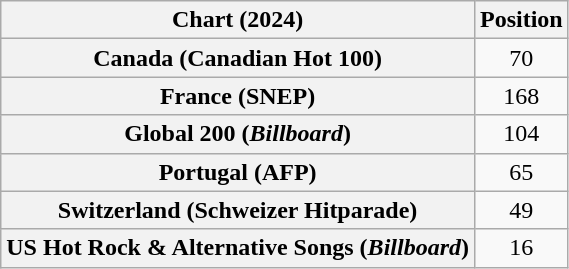<table class="wikitable sortable plainrowheaders" style="text-align:center">
<tr>
<th scope="col">Chart (2024)</th>
<th scope="col">Position</th>
</tr>
<tr>
<th scope="row">Canada (Canadian Hot 100)</th>
<td>70</td>
</tr>
<tr>
<th scope="row">France (SNEP)</th>
<td>168</td>
</tr>
<tr>
<th scope="row">Global 200 (<em>Billboard</em>)</th>
<td>104</td>
</tr>
<tr>
<th scope="row">Portugal (AFP)</th>
<td>65</td>
</tr>
<tr>
<th scope="row">Switzerland (Schweizer Hitparade)</th>
<td>49</td>
</tr>
<tr>
<th scope="row">US Hot Rock & Alternative Songs (<em>Billboard</em>)</th>
<td>16</td>
</tr>
</table>
